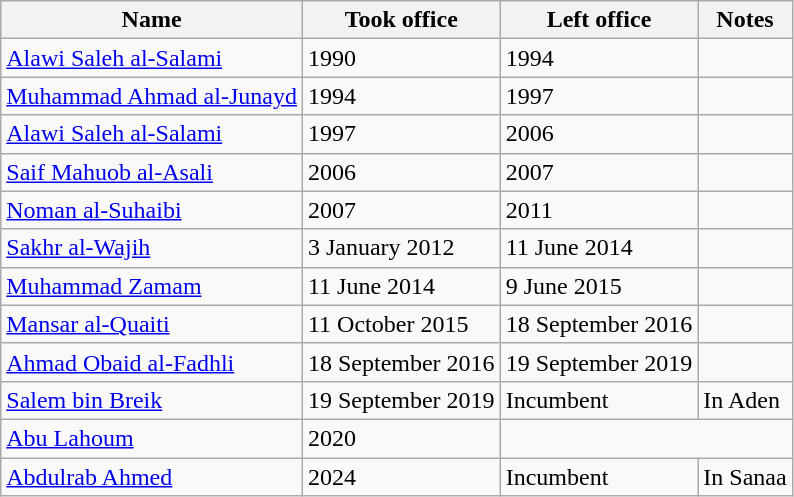<table class="wikitable">
<tr>
<th>Name</th>
<th>Took office</th>
<th>Left office</th>
<th>Notes</th>
</tr>
<tr>
<td><a href='#'>Alawi Saleh al-Salami</a></td>
<td>1990</td>
<td>1994</td>
<td></td>
</tr>
<tr>
<td><a href='#'>Muhammad Ahmad al-Junayd</a></td>
<td>1994</td>
<td>1997</td>
<td></td>
</tr>
<tr>
<td><a href='#'>Alawi Saleh al-Salami</a></td>
<td>1997</td>
<td>2006</td>
<td></td>
</tr>
<tr>
<td><a href='#'>Saif Mahuob al-Asali</a></td>
<td>2006</td>
<td>2007</td>
<td></td>
</tr>
<tr>
<td><a href='#'>Noman al-Suhaibi</a></td>
<td>2007</td>
<td>2011</td>
<td></td>
</tr>
<tr>
<td><a href='#'>Sakhr al-Wajih</a></td>
<td>3 January 2012</td>
<td>11 June 2014</td>
<td></td>
</tr>
<tr>
<td><a href='#'>Muhammad Zamam</a></td>
<td>11 June 2014</td>
<td>9 June 2015</td>
<td></td>
</tr>
<tr>
<td><a href='#'>Mansar al-Quaiti</a></td>
<td>11 October 2015</td>
<td>18 September 2016</td>
<td></td>
</tr>
<tr>
<td><a href='#'>Ahmad Obaid al-Fadhli</a></td>
<td>18 September 2016</td>
<td>19 September 2019</td>
<td></td>
</tr>
<tr>
<td><a href='#'>Salem bin Breik</a></td>
<td>19 September 2019</td>
<td>Incumbent</td>
<td>In Aden</td>
</tr>
<tr>
<td><a href='#'>Abu Lahoum</a></td>
<td>2020</td>
</tr>
<tr>
<td><a href='#'>Abdulrab Ahmed</a></td>
<td>2024</td>
<td>Incumbent</td>
<td>In Sanaa</td>
</tr>
</table>
